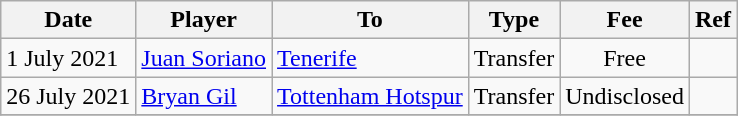<table class="wikitable">
<tr>
<th>Date</th>
<th>Player</th>
<th>To</th>
<th>Type</th>
<th>Fee</th>
<th>Ref</th>
</tr>
<tr>
<td>1 July 2021</td>
<td> <a href='#'>Juan Soriano</a></td>
<td><a href='#'>Tenerife</a></td>
<td align=center>Transfer</td>
<td align=center>Free</td>
<td align=center></td>
</tr>
<tr>
<td>26 July 2021</td>
<td> <a href='#'>Bryan Gil</a></td>
<td> <a href='#'>Tottenham Hotspur</a></td>
<td align=center>Transfer</td>
<td align=center>Undisclosed</td>
<td align=center></td>
</tr>
<tr>
</tr>
</table>
